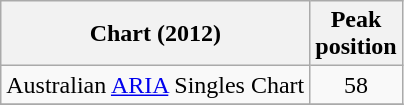<table class="wikitable">
<tr>
<th align="left">Chart (2012)</th>
<th align="center">Peak<br>position</th>
</tr>
<tr>
<td align="left">Australian <a href='#'>ARIA</a> Singles Chart</td>
<td align="center">58</td>
</tr>
<tr>
</tr>
</table>
